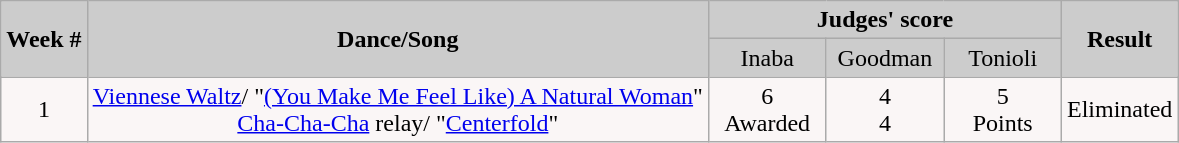<table class="wikitable" style="float:left;">
<tr style="text-align:Center; background:#ccc;">
<td rowspan="2"><strong>Week #</strong></td>
<td rowspan="2"><strong>Dance/Song</strong></td>
<td colspan="3"><strong>Judges' score</strong></td>
<td rowspan="2"><strong>Result</strong></td>
</tr>
<tr style="text-align:center; background:#ccc;">
<td style="width:10%; ">Inaba</td>
<td style="width:10%; ">Goodman</td>
<td style="width:10%; ">Tonioli</td>
</tr>
<tr style="text-align:center; background:#faf6f6;">
<td>1</td>
<td><a href='#'>Viennese Waltz</a>/ "<a href='#'>(You Make Me Feel Like) A Natural Woman</a>" <br> <a href='#'>Cha-Cha-Cha</a> relay/ "<a href='#'>Centerfold</a>"</td>
<td>6 <br> Awarded</td>
<td>4 <br> 4</td>
<td>5 <br> Points</td>
<td>Eliminated</td>
</tr>
</table>
